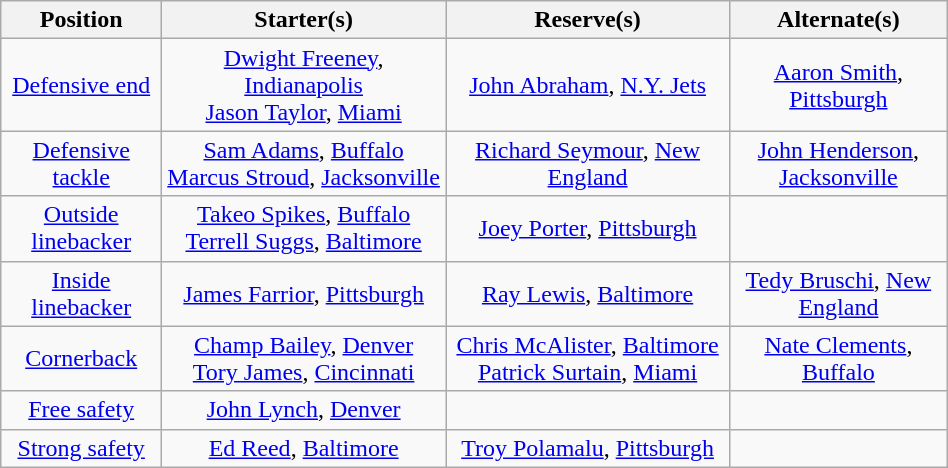<table class="wikitable" width=50% style="text-align:center;">
<tr>
<th width=17%>Position</th>
<th width=30%>Starter(s)</th>
<th width=30%>Reserve(s)</th>
<th width=30%>Alternate(s)</th>
</tr>
<tr>
<td align=center><a href='#'>Defensive end</a></td>
<td> <a href='#'>Dwight Freeney</a>, <a href='#'>Indianapolis</a><br> <a href='#'>Jason Taylor</a>, <a href='#'>Miami</a></td>
<td> <a href='#'>John Abraham</a>, <a href='#'>N.Y. Jets</a></td>
<td> <a href='#'>Aaron Smith</a>, <a href='#'>Pittsburgh</a></td>
</tr>
<tr>
<td align=center><a href='#'>Defensive tackle</a></td>
<td> <a href='#'>Sam Adams</a>, <a href='#'>Buffalo</a><br> <a href='#'>Marcus Stroud</a>, <a href='#'>Jacksonville</a></td>
<td> <a href='#'>Richard Seymour</a>, <a href='#'>New England</a></td>
<td> <a href='#'>John Henderson</a>, <a href='#'>Jacksonville</a></td>
</tr>
<tr>
<td align=center><a href='#'>Outside linebacker</a></td>
<td> <a href='#'>Takeo Spikes</a>, <a href='#'>Buffalo</a><br> <a href='#'>Terrell Suggs</a>, <a href='#'>Baltimore</a></td>
<td> <a href='#'>Joey Porter</a>, <a href='#'>Pittsburgh</a></td>
<td></td>
</tr>
<tr>
<td align=center><a href='#'>Inside linebacker</a></td>
<td> <a href='#'>James Farrior</a>, <a href='#'>Pittsburgh</a></td>
<td> <a href='#'>Ray Lewis</a>, <a href='#'>Baltimore</a></td>
<td> <a href='#'>Tedy Bruschi</a>, <a href='#'>New England</a></td>
</tr>
<tr>
<td align=center><a href='#'>Cornerback</a></td>
<td> <a href='#'>Champ Bailey</a>, <a href='#'>Denver</a><br> <a href='#'>Tory James</a>, <a href='#'>Cincinnati</a></td>
<td> <a href='#'>Chris McAlister</a>, <a href='#'>Baltimore</a><br> <a href='#'>Patrick Surtain</a>, <a href='#'>Miami</a></td>
<td> <a href='#'>Nate Clements</a>, <a href='#'>Buffalo</a></td>
</tr>
<tr>
<td align=center><a href='#'>Free safety</a></td>
<td> <a href='#'>John Lynch</a>, <a href='#'>Denver</a></td>
<td></td>
<td></td>
</tr>
<tr>
<td align=center><a href='#'>Strong safety</a></td>
<td> <a href='#'>Ed Reed</a>, <a href='#'>Baltimore</a></td>
<td> <a href='#'>Troy Polamalu</a>, <a href='#'>Pittsburgh</a></td>
<td></td>
</tr>
</table>
